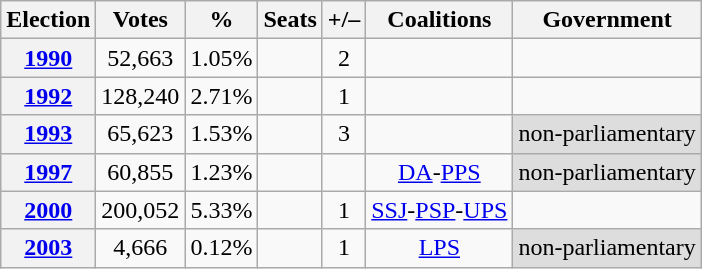<table class="wikitable sortable" style="text-align:center">
<tr>
<th>Election</th>
<th>Votes</th>
<th>%</th>
<th>Seats</th>
<th>+/–</th>
<th>Coalitions</th>
<th>Government</th>
</tr>
<tr>
<th><a href='#'>1990</a></th>
<td>52,663</td>
<td>1.05%</td>
<td></td>
<td> 2</td>
<td></td>
<td></td>
</tr>
<tr>
<th><a href='#'>1992</a></th>
<td>128,240</td>
<td>2.71%</td>
<td></td>
<td> 1</td>
<td></td>
<td></td>
</tr>
<tr>
<th><a href='#'>1993</a></th>
<td>65,623</td>
<td>1.53%</td>
<td></td>
<td> 3</td>
<td></td>
<td style="background:#ddd;">non-parliamentary</td>
</tr>
<tr>
<th><a href='#'>1997</a></th>
<td>60,855</td>
<td>1.23%</td>
<td></td>
<td></td>
<td><a href='#'>DA</a>-<a href='#'>PPS</a></td>
<td style="background:#ddd;">non-parliamentary</td>
</tr>
<tr>
<th><a href='#'>2000</a></th>
<td>200,052</td>
<td>5.33%</td>
<td></td>
<td> 1</td>
<td><a href='#'>SSJ</a>-<a href='#'>PSP</a>-<a href='#'>UPS</a></td>
<td></td>
</tr>
<tr>
<th><a href='#'>2003</a></th>
<td>4,666</td>
<td>0.12%</td>
<td></td>
<td> 1</td>
<td><a href='#'>LPS</a></td>
<td style="background:#ddd;">non-parliamentary</td>
</tr>
</table>
